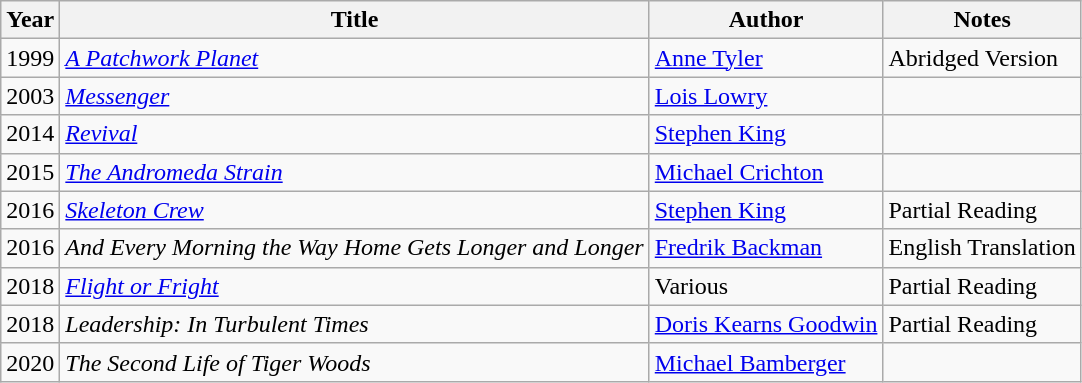<table class="wikitable sortable">
<tr>
<th scope="col">Year</th>
<th scope="col">Title</th>
<th scope="col">Author</th>
<th class="unsortable" scope="col">Notes</th>
</tr>
<tr>
<td>1999</td>
<td><em><a href='#'>A Patchwork Planet</a></em></td>
<td><a href='#'>Anne Tyler</a></td>
<td>Abridged Version</td>
</tr>
<tr>
<td>2003</td>
<td><em><a href='#'>Messenger</a></em></td>
<td><a href='#'>Lois Lowry</a></td>
<td></td>
</tr>
<tr>
<td>2014</td>
<td><em><a href='#'>Revival</a></em></td>
<td><a href='#'>Stephen King</a></td>
<td></td>
</tr>
<tr>
<td>2015</td>
<td><em><a href='#'>The Andromeda Strain</a></em></td>
<td><a href='#'>Michael Crichton</a></td>
<td></td>
</tr>
<tr>
<td>2016</td>
<td><em><a href='#'>Skeleton Crew</a></em></td>
<td><a href='#'>Stephen King</a></td>
<td>Partial Reading</td>
</tr>
<tr>
<td>2016</td>
<td><em>And Every Morning the Way Home Gets Longer and Longer</em></td>
<td><a href='#'>Fredrik Backman</a></td>
<td>English Translation</td>
</tr>
<tr>
<td>2018</td>
<td><em><a href='#'>Flight or Fright</a></em></td>
<td>Various</td>
<td>Partial Reading</td>
</tr>
<tr>
<td>2018</td>
<td><em>Leadership: In Turbulent Times</em></td>
<td><a href='#'>Doris Kearns Goodwin</a></td>
<td>Partial Reading</td>
</tr>
<tr>
<td>2020</td>
<td><em>The Second Life of Tiger Woods</em></td>
<td><a href='#'>Michael Bamberger</a></td>
<td></td>
</tr>
</table>
